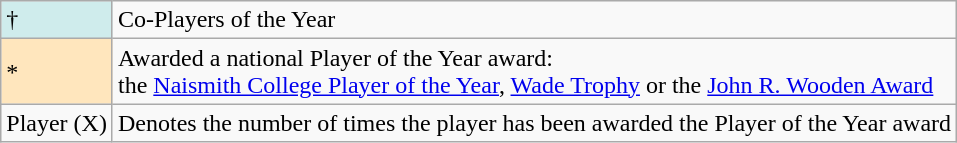<table class="wikitable">
<tr>
<td style="background-color:#CFECEC;">†</td>
<td>Co-Players of the Year</td>
</tr>
<tr>
<td style="background-color:#FFE6BD">*</td>
<td>Awarded a national Player of the Year award: <br>the <a href='#'>Naismith College Player of the Year</a>, <a href='#'>Wade Trophy</a> or the <a href='#'>John R. Wooden Award</a></td>
</tr>
<tr>
<td>Player (X)</td>
<td>Denotes the number of times the player has been awarded the Player of the Year award</td>
</tr>
</table>
